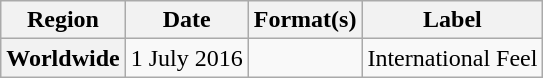<table class="wikitable plainrowheaders">
<tr>
<th scope="col">Region</th>
<th scope="col">Date</th>
<th scope="col">Format(s)</th>
<th scope="col">Label</th>
</tr>
<tr>
<th scope="row">Worldwide</th>
<td>1 July 2016</td>
<td></td>
<td>International Feel</td>
</tr>
</table>
